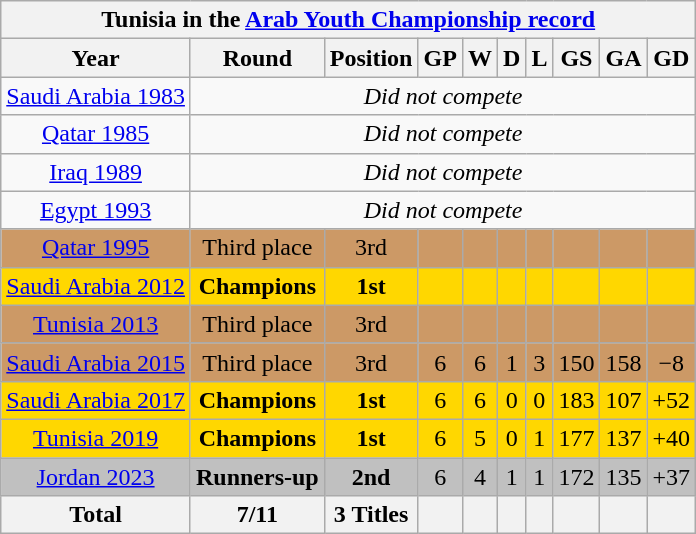<table class="wikitable" style="text-align: center;">
<tr>
<th colspan=10>Tunisia in the <a href='#'>Arab Youth Championship record</a></th>
</tr>
<tr>
<th>Year</th>
<th>Round</th>
<th>Position</th>
<th>GP</th>
<th>W</th>
<th>D</th>
<th>L</th>
<th>GS</th>
<th>GA</th>
<th>GD</th>
</tr>
<tr>
<td> <a href='#'>Saudi Arabia 1983</a></td>
<td colspan=9 rowspan=1 align=center><em>Did not compete</em></td>
</tr>
<tr>
<td> <a href='#'>Qatar 1985</a></td>
<td colspan=9 rowspan=1 align=center><em>Did not compete</em></td>
</tr>
<tr>
<td> <a href='#'>Iraq 1989</a></td>
<td colspan=9 rowspan=1 align=center><em>Did not compete</em></td>
</tr>
<tr>
<td> <a href='#'>Egypt 1993</a></td>
<td colspan=9 rowspan=1 align=center><em>Did not compete</em></td>
</tr>
<tr style="background:#c96;">
<td> <a href='#'>Qatar 1995</a></td>
<td>Third place</td>
<td>3rd</td>
<td></td>
<td></td>
<td></td>
<td></td>
<td></td>
<td></td>
<td></td>
</tr>
<tr bgcolor=gold>
<td> <a href='#'>Saudi Arabia 2012</a></td>
<td><strong>Champions</strong></td>
<td><strong>1st</strong></td>
<td></td>
<td></td>
<td></td>
<td></td>
<td></td>
<td></td>
<td></td>
</tr>
<tr style="background:#c96;">
<td> <a href='#'>Tunisia 2013</a></td>
<td>Third place</td>
<td>3rd</td>
<td></td>
<td></td>
<td></td>
<td></td>
<td></td>
<td></td>
<td></td>
</tr>
<tr style="background:#c96;">
<td> <a href='#'>Saudi Arabia 2015</a></td>
<td>Third place</td>
<td>3rd</td>
<td>6</td>
<td>6</td>
<td>1</td>
<td>3</td>
<td>150</td>
<td>158</td>
<td>−8</td>
</tr>
<tr bgcolor=gold>
<td> <a href='#'>Saudi Arabia 2017</a></td>
<td><strong>Champions</strong></td>
<td><strong>1st</strong></td>
<td>6</td>
<td>6</td>
<td>0</td>
<td>0</td>
<td>183</td>
<td>107</td>
<td>+52</td>
</tr>
<tr bgcolor=gold>
<td> <a href='#'>Tunisia 2019</a></td>
<td><strong>Champions</strong></td>
<td><strong>1st</strong></td>
<td>6</td>
<td>5</td>
<td>0</td>
<td>1</td>
<td>177</td>
<td>137</td>
<td>+40</td>
</tr>
<tr bgcolor=silver>
<td> <a href='#'>Jordan 2023</a></td>
<td><strong>Runners-up</strong></td>
<td><strong>2nd</strong></td>
<td>6</td>
<td>4</td>
<td>1</td>
<td>1</td>
<td>172</td>
<td>135</td>
<td>+37</td>
</tr>
<tr>
<th>Total</th>
<th>7/11</th>
<th>3 Titles</th>
<th></th>
<th></th>
<th></th>
<th></th>
<th></th>
<th></th>
<th></th>
</tr>
</table>
